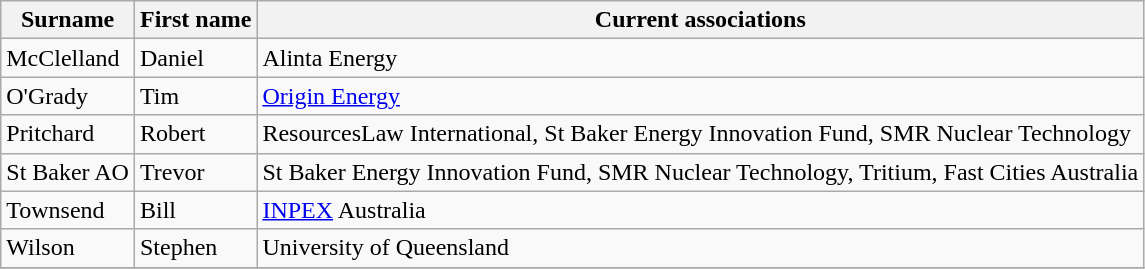<table class="wikitable">
<tr>
<th>Surname</th>
<th>First name</th>
<th>Current associations</th>
</tr>
<tr>
<td>McClelland</td>
<td>Daniel</td>
<td>Alinta Energy</td>
</tr>
<tr>
<td>O'Grady</td>
<td>Tim</td>
<td><a href='#'>Origin Energy</a></td>
</tr>
<tr>
<td>Pritchard</td>
<td>Robert</td>
<td>ResourcesLaw International, St Baker Energy Innovation Fund, SMR Nuclear Technology</td>
</tr>
<tr>
<td>St Baker AO</td>
<td>Trevor</td>
<td>St Baker Energy Innovation Fund, SMR Nuclear Technology, Tritium, Fast Cities Australia</td>
</tr>
<tr>
<td>Townsend</td>
<td>Bill</td>
<td><a href='#'>INPEX</a> Australia</td>
</tr>
<tr>
<td>Wilson</td>
<td>Stephen</td>
<td>University of Queensland</td>
</tr>
<tr>
</tr>
</table>
